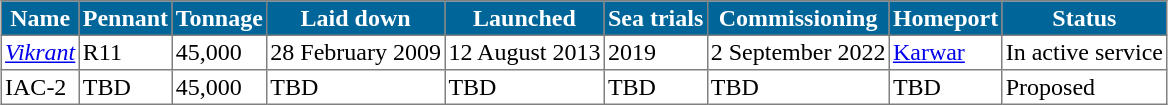<table class="toccolours" border="1" cellspacing="1" cellpadding="2" style="margin:auto; border-collapse:collapse;">
<tr style="background:#069; color:white;">
<th>Name</th>
<th>Pennant</th>
<th>Tonnage</th>
<th>Laid down</th>
<th>Launched</th>
<th>Sea trials</th>
<th>Commissioning</th>
<th>Homeport</th>
<th>Status</th>
</tr>
<tr>
<td><a href='#'><em>Vikrant</em></a></td>
<td>R11</td>
<td>45,000</td>
<td>28 February 2009</td>
<td>12 August 2013</td>
<td>2019 </td>
<td>2 September 2022</td>
<td><a href='#'>Karwar</a></td>
<td>In active service</td>
</tr>
<tr>
<td>IAC-2</td>
<td>TBD</td>
<td>45,000</td>
<td>TBD</td>
<td>TBD</td>
<td>TBD</td>
<td>TBD</td>
<td>TBD</td>
<td>Proposed</td>
</tr>
</table>
